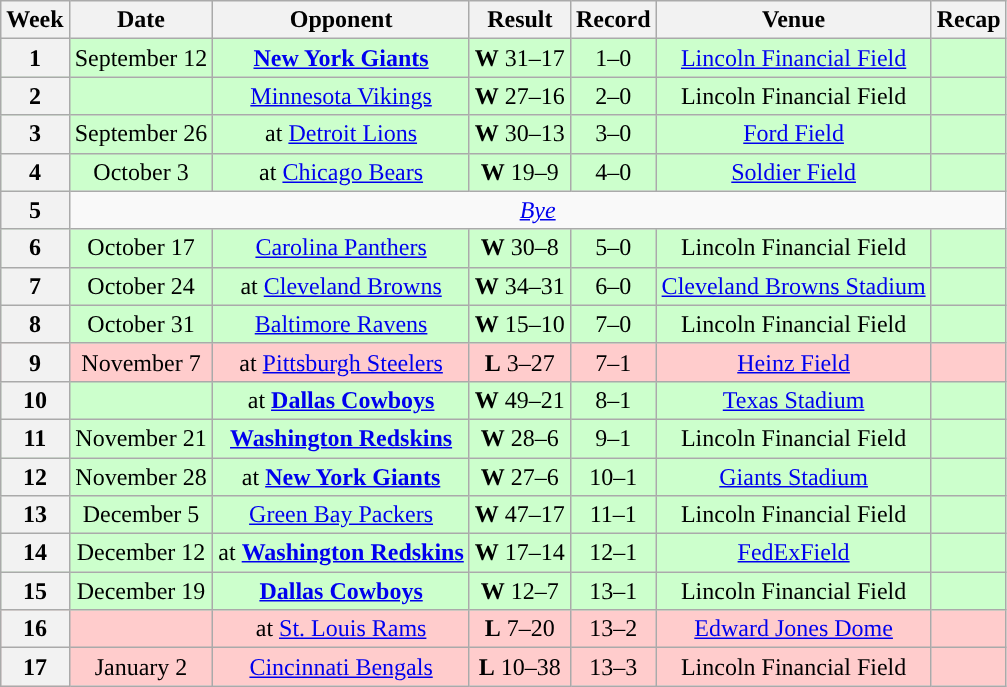<table class="wikitable" style="text-align:center">
<tr>
<th>Week</th>
<th>Date</th>
<th>Opponent</th>
<th>Result</th>
<th>Record</th>
<th>Venue</th>
<th>Recap</th>
</tr>
<tr style="background:#cfc">
<th>1</th>
<td>September 12</td>
<td><strong><a href='#'>New York Giants</a></strong></td>
<td><strong>W</strong> 31–17</td>
<td>1–0</td>
<td><a href='#'>Lincoln Financial Field</a></td>
<td></td>
</tr>
<tr style="background:#cfc">
<th>2</th>
<td></td>
<td><a href='#'>Minnesota Vikings</a></td>
<td><strong>W</strong> 27–16</td>
<td>2–0</td>
<td>Lincoln Financial Field</td>
<td></td>
</tr>
<tr style="background:#cfc">
<th>3</th>
<td>September 26</td>
<td>at <a href='#'>Detroit Lions</a></td>
<td><strong>W</strong> 30–13</td>
<td>3–0</td>
<td><a href='#'>Ford Field</a></td>
<td></td>
</tr>
<tr style="background:#cfc">
<th>4</th>
<td>October 3</td>
<td>at <a href='#'>Chicago Bears</a></td>
<td><strong>W</strong> 19–9</td>
<td>4–0</td>
<td><a href='#'>Soldier Field</a></td>
<td></td>
</tr>
<tr>
<th>5</th>
<td colspan="6"><em><a href='#'>Bye</a></em></td>
</tr>
<tr style="background:#cfc">
<th>6</th>
<td>October 17</td>
<td><a href='#'>Carolina Panthers</a></td>
<td><strong>W</strong> 30–8</td>
<td>5–0</td>
<td>Lincoln Financial Field</td>
<td></td>
</tr>
<tr style="background:#cfc">
<th>7</th>
<td>October 24</td>
<td>at <a href='#'>Cleveland Browns</a></td>
<td><strong>W</strong> 34–31 </td>
<td>6–0</td>
<td><a href='#'>Cleveland Browns Stadium</a></td>
<td></td>
</tr>
<tr style="background:#cfc">
<th>8</th>
<td>October 31</td>
<td><a href='#'>Baltimore Ravens</a></td>
<td><strong>W</strong> 15–10</td>
<td>7–0</td>
<td>Lincoln Financial Field</td>
<td></td>
</tr>
<tr style="background:#fcc">
<th>9</th>
<td>November 7</td>
<td>at <a href='#'>Pittsburgh Steelers</a></td>
<td><strong>L</strong> 3–27</td>
<td>7–1</td>
<td><a href='#'>Heinz Field</a></td>
<td></td>
</tr>
<tr style="background:#cfc">
<th>10</th>
<td></td>
<td>at <strong><a href='#'>Dallas Cowboys</a></strong></td>
<td><strong>W</strong> 49–21</td>
<td>8–1</td>
<td><a href='#'>Texas Stadium</a></td>
<td></td>
</tr>
<tr style="background:#cfc">
<th>11</th>
<td>November 21</td>
<td><strong><a href='#'>Washington Redskins</a></strong></td>
<td><strong>W</strong> 28–6</td>
<td>9–1</td>
<td>Lincoln Financial Field</td>
<td></td>
</tr>
<tr style="background:#cfc">
<th>12</th>
<td>November 28</td>
<td>at <strong><a href='#'>New York Giants</a></strong></td>
<td><strong>W</strong> 27–6</td>
<td>10–1</td>
<td><a href='#'>Giants Stadium</a></td>
<td></td>
</tr>
<tr style="background:#cfc">
<th>13</th>
<td>December 5</td>
<td><a href='#'>Green Bay Packers</a></td>
<td><strong>W</strong> 47–17</td>
<td>11–1</td>
<td>Lincoln Financial Field</td>
<td></td>
</tr>
<tr style="background:#cfc">
<th>14</th>
<td>December 12</td>
<td>at <strong><a href='#'>Washington Redskins</a></strong></td>
<td><strong>W</strong> 17–14</td>
<td>12–1</td>
<td><a href='#'>FedExField</a></td>
<td></td>
</tr>
<tr style="background:#cfc">
<th>15</th>
<td>December 19</td>
<td><strong><a href='#'>Dallas Cowboys</a></strong></td>
<td><strong>W</strong> 12–7</td>
<td>13–1</td>
<td>Lincoln Financial Field</td>
<td></td>
</tr>
<tr style="background:#fcc">
<th>16</th>
<td></td>
<td>at <a href='#'>St. Louis Rams</a></td>
<td><strong>L</strong> 7–20</td>
<td>13–2</td>
<td><a href='#'>Edward Jones Dome</a></td>
<td></td>
</tr>
<tr style="background:#fcc">
<th>17</th>
<td>January 2</td>
<td><a href='#'>Cincinnati Bengals</a></td>
<td><strong>L</strong> 10–38</td>
<td>13–3</td>
<td>Lincoln Financial Field</td>
<td></td>
</tr>
</table>
